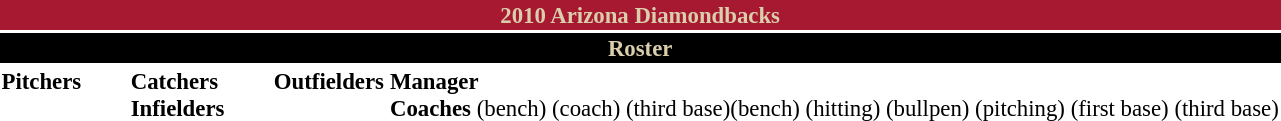<table class="toccolours" style="font-size: 95%;">
<tr>
<th colspan="10" style="background-color: #A71930; color: #DBCEAC; text-align: center;">2010 Arizona Diamondbacks</th>
</tr>
<tr>
<td colspan="10" style="background-color: black; color: #DBCEAC; text-align: center;"><strong>Roster</strong></td>
</tr>
<tr>
<td valign="top"><strong>Pitchers</strong><br>


























</td>
<td width="25px"></td>
<td valign="top"><strong>Catchers</strong><br>



<strong>Infielders</strong>









</td>
<td width="25px"></td>
<td valign="top"><strong>Outfielders</strong><br>




</td>
<td valign="top"><strong>Manager</strong><br>

<strong>Coaches</strong>
 (bench)
 (coach)
 (third base)(bench)
 (hitting)
 (bullpen)
 (pitching)
 (first base)
 (third base)</td>
</tr>
<tr>
</tr>
</table>
